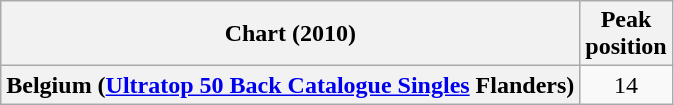<table class="wikitable plainrowheaders" style="text-align:center;">
<tr>
<th>Chart (2010)</th>
<th>Peak<br>position</th>
</tr>
<tr>
<th scope="row">Belgium (<a href='#'>Ultratop 50 Back Catalogue Singles</a> Flanders)</th>
<td>14</td>
</tr>
</table>
